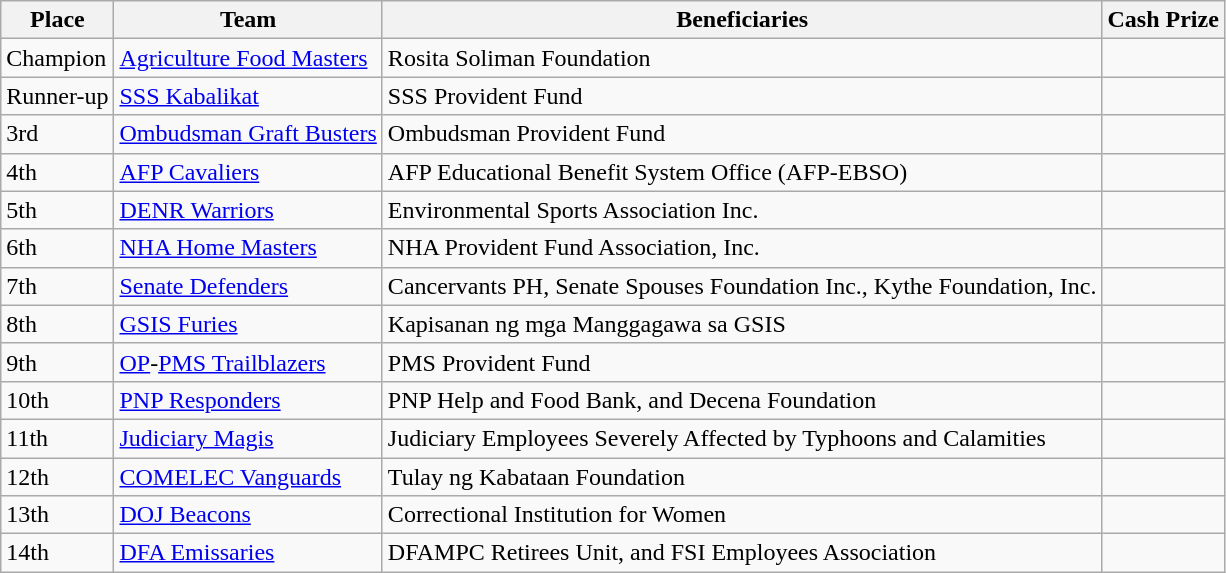<table class=wikitable>
<tr>
<th>Place</th>
<th>Team</th>
<th>Beneficiaries</th>
<th>Cash Prize</th>
</tr>
<tr>
<td>Champion</td>
<td><a href='#'>Agriculture Food Masters</a></td>
<td>Rosita Soliman Foundation</td>
<td></td>
</tr>
<tr>
<td>Runner-up</td>
<td><a href='#'>SSS Kabalikat</a></td>
<td>SSS Provident Fund</td>
<td></td>
</tr>
<tr>
<td>3rd</td>
<td><a href='#'>Ombudsman Graft Busters</a></td>
<td>Ombudsman Provident Fund</td>
<td></td>
</tr>
<tr>
<td>4th</td>
<td><a href='#'>AFP Cavaliers</a></td>
<td>AFP Educational Benefit System Office (AFP-EBSO)</td>
<td></td>
</tr>
<tr>
<td>5th</td>
<td><a href='#'>DENR Warriors</a></td>
<td>Environmental Sports Association Inc.</td>
<td></td>
</tr>
<tr>
<td>6th</td>
<td><a href='#'>NHA Home Masters</a></td>
<td>NHA Provident Fund Association, Inc.</td>
<td></td>
</tr>
<tr>
<td>7th</td>
<td><a href='#'>Senate Defenders</a></td>
<td>Cancervants PH, Senate Spouses Foundation Inc., Kythe Foundation, Inc.</td>
<td></td>
</tr>
<tr>
<td>8th</td>
<td><a href='#'>GSIS Furies</a></td>
<td>Kapisanan ng mga Manggagawa sa GSIS</td>
<td></td>
</tr>
<tr>
<td>9th</td>
<td><a href='#'>OP</a>-<a href='#'>PMS Trailblazers</a></td>
<td>PMS Provident Fund</td>
<td></td>
</tr>
<tr>
<td>10th</td>
<td><a href='#'>PNP Responders</a></td>
<td>PNP Help and Food Bank, and Decena Foundation</td>
<td></td>
</tr>
<tr>
<td>11th</td>
<td><a href='#'>Judiciary Magis</a></td>
<td>Judiciary Employees Severely Affected by Typhoons and Calamities</td>
<td></td>
</tr>
<tr>
<td>12th</td>
<td><a href='#'>COMELEC Vanguards</a></td>
<td>Tulay ng Kabataan Foundation</td>
<td></td>
</tr>
<tr>
<td>13th</td>
<td><a href='#'>DOJ Beacons</a></td>
<td>Correctional Institution for Women</td>
<td></td>
</tr>
<tr>
<td>14th</td>
<td><a href='#'>DFA Emissaries</a></td>
<td>DFAMPC Retirees Unit, and FSI Employees Association</td>
<td></td>
</tr>
</table>
